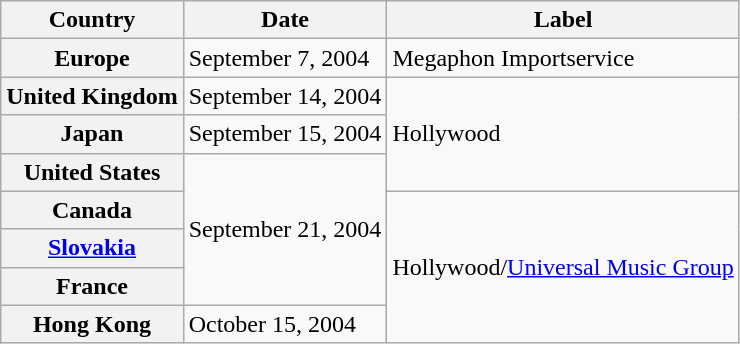<table class="wikitable plainrowheaders">
<tr>
<th>Country</th>
<th>Date</th>
<th>Label</th>
</tr>
<tr>
<th scope="row">Europe</th>
<td>September 7, 2004</td>
<td>Megaphon Importservice</td>
</tr>
<tr>
<th scope="row">United Kingdom</th>
<td>September 14, 2004</td>
<td rowspan="3">Hollywood</td>
</tr>
<tr>
<th scope="row">Japan</th>
<td>September 15, 2004</td>
</tr>
<tr>
<th scope="row">United States</th>
<td rowspan="4">September 21, 2004</td>
</tr>
<tr>
<th scope="row">Canada</th>
<td rowspan="4">Hollywood/<a href='#'>Universal Music Group</a></td>
</tr>
<tr>
<th scope="row"><a href='#'>Slovakia</a></th>
</tr>
<tr>
<th scope="row">France</th>
</tr>
<tr>
<th scope="row">Hong Kong</th>
<td>October 15, 2004</td>
</tr>
</table>
